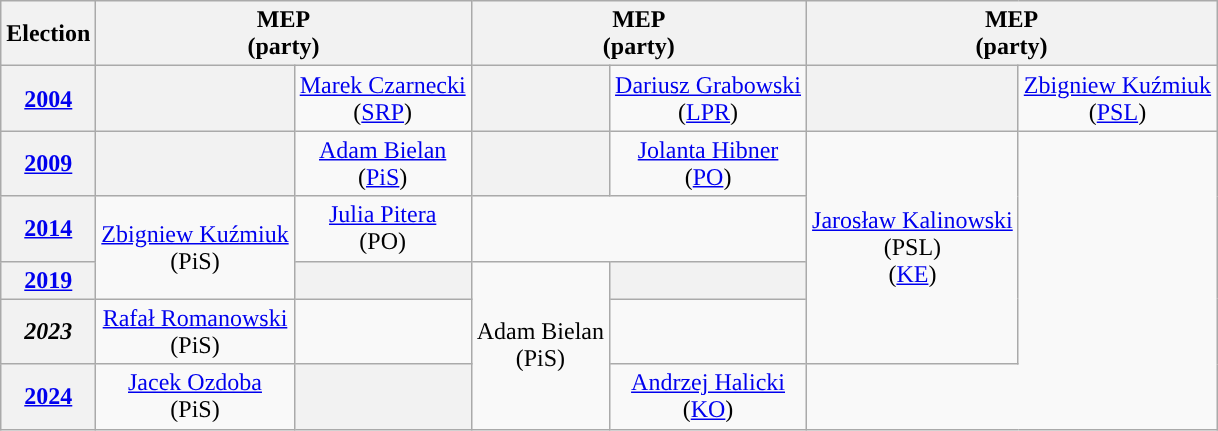<table class= "wikitable" style= "text-align:center">
<tr>
<th>Election</th>
<th colspan=2>MEP<br>(party)</th>
<th colspan=2>MEP<br>(party)</th>
<th colspan=2>MEP<br>(party)</th>
</tr>
<tr>
<th><a href='#'>2004</a></th>
<th style="background-color: "></th>
<td rowspan=1><a href='#'>Marek Czarnecki</a><br>(<a href='#'>SRP</a>)</td>
<th style="background-color: "></th>
<td rowspan=1><a href='#'>Dariusz Grabowski</a><br>(<a href='#'>LPR</a>)</td>
<th style="background-color: "></th>
<td rowspan=1><a href='#'>Zbigniew Kuźmiuk</a><br>(<a href='#'>PSL</a>)</td>
</tr>
<tr>
<th><a href='#'>2009</a></th>
<th style="background-color: "></th>
<td rowspan=1><a href='#'>Adam Bielan</a><br>(<a href='#'>PiS</a>)</td>
<th style="background-color: "></th>
<td rowspan=1><a href='#'>Jolanta Hibner</a><br>(<a href='#'>PO</a>)</td>
<td rowspan="4"><a href='#'>Jarosław Kalinowski</a><br>(PSL)<br>(<a href='#'>KE</a>)</td>
</tr>
<tr>
<th><a href='#'>2014</a></th>
<td rowspan=2><a href='#'>Zbigniew Kuźmiuk</a><br>(PiS)</td>
<td rowspan=1><a href='#'>Julia Pitera</a><br>(PO)</td>
</tr>
<tr>
<th><a href='#'>2019</a></th>
<th style="background-color: "></th>
<td rowspan="3">Adam Bielan<br>(PiS)</td>
<th style="background-color: "></th>
</tr>
<tr>
<th><em>2023</em></th>
<td rowspan="1"><a href='#'>Rafał Romanowski</a><br>(PiS)</td>
</tr>
<tr>
<th><a href='#'>2024</a></th>
<td rowspan="3"><a href='#'>Jacek Ozdoba</a><br>(PiS)</td>
<th style="background-color: "></th>
<td rowspan="1"><a href='#'>Andrzej Halicki</a><br>(<a href='#'>KO</a>)</td>
</tr>
</table>
